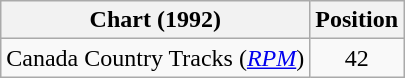<table class="wikitable sortable">
<tr>
<th scope="col">Chart (1992)</th>
<th scope="col">Position</th>
</tr>
<tr>
<td>Canada Country Tracks (<em><a href='#'>RPM</a></em>)</td>
<td align="center">42</td>
</tr>
</table>
